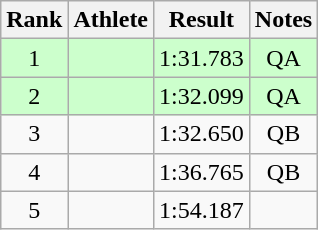<table class="wikitable" style="text-align:center">
<tr>
<th>Rank</th>
<th>Athlete</th>
<th>Result</th>
<th>Notes</th>
</tr>
<tr bgcolor=ccffcc>
<td>1</td>
<td align=left></td>
<td>1:31.783</td>
<td>QA</td>
</tr>
<tr bgcolor=ccffcc>
<td>2</td>
<td align=left></td>
<td>1:32.099</td>
<td>QA</td>
</tr>
<tr>
<td>3</td>
<td align=left></td>
<td>1:32.650</td>
<td>QB</td>
</tr>
<tr>
<td>4</td>
<td align=left></td>
<td>1:36.765</td>
<td>QB</td>
</tr>
<tr>
<td>5</td>
<td align=left></td>
<td>1:54.187</td>
<td></td>
</tr>
</table>
